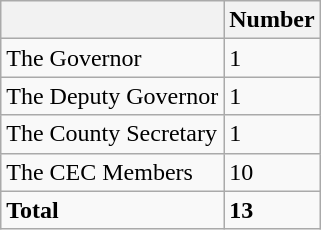<table class="wikitable">
<tr>
<th></th>
<th>Number</th>
</tr>
<tr>
<td>The Governor</td>
<td>1</td>
</tr>
<tr>
<td>The Deputy Governor</td>
<td>1</td>
</tr>
<tr>
<td>The County Secretary</td>
<td>1</td>
</tr>
<tr>
<td>The CEC Members</td>
<td>10</td>
</tr>
<tr>
<td><strong>Total</strong></td>
<td><strong>13</strong></td>
</tr>
</table>
